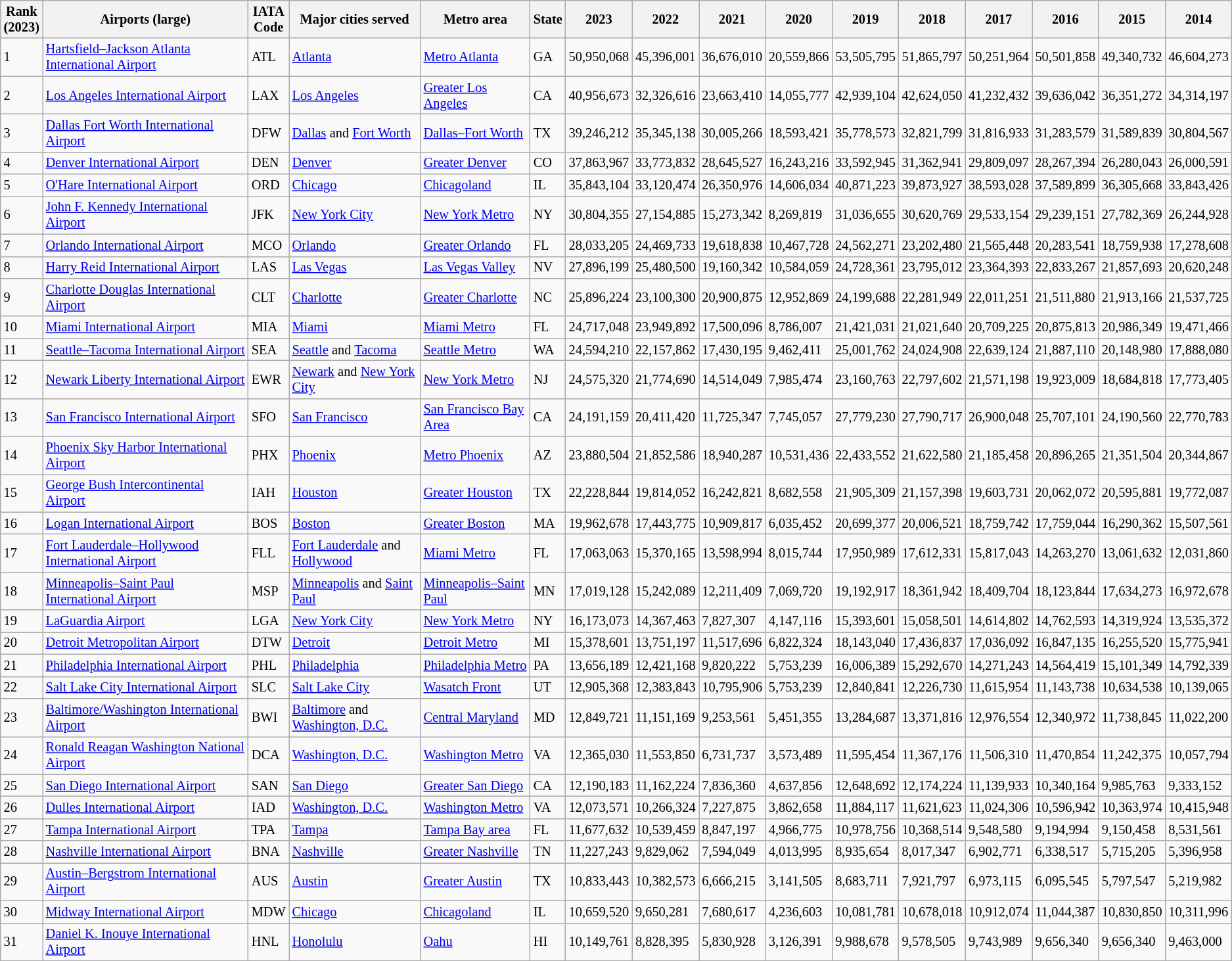<table class="wikitable sortable" style="font-size: 85%">
<tr>
<th>Rank<br>(2023)</th>
<th>Airports (large)</th>
<th>IATA<br>Code</th>
<th>Major cities served</th>
<th>Metro area</th>
<th>State</th>
<th>2023</th>
<th>2022</th>
<th>2021</th>
<th>2020</th>
<th>2019</th>
<th>2018</th>
<th>2017</th>
<th>2016</th>
<th>2015</th>
<th>2014</th>
</tr>
<tr>
<td>1</td>
<td><a href='#'>Hartsfield–Jackson Atlanta International Airport</a></td>
<td>ATL</td>
<td><a href='#'>Atlanta</a></td>
<td><a href='#'>Metro Atlanta</a></td>
<td>GA</td>
<td>50,950,068</td>
<td>45,396,001</td>
<td>36,676,010</td>
<td>20,559,866</td>
<td>53,505,795</td>
<td>51,865,797</td>
<td>50,251,964</td>
<td>50,501,858</td>
<td>49,340,732</td>
<td>46,604,273</td>
</tr>
<tr>
<td>2</td>
<td><a href='#'>Los Angeles International Airport</a></td>
<td>LAX</td>
<td><a href='#'>Los Angeles</a></td>
<td><a href='#'>Greater Los Angeles</a></td>
<td>CA</td>
<td>40,956,673</td>
<td>32,326,616</td>
<td>23,663,410</td>
<td>14,055,777</td>
<td>42,939,104</td>
<td>42,624,050</td>
<td>41,232,432</td>
<td>39,636,042</td>
<td>36,351,272</td>
<td>34,314,197</td>
</tr>
<tr>
<td>3</td>
<td><a href='#'>Dallas Fort Worth International Airport</a></td>
<td>DFW</td>
<td><a href='#'>Dallas</a> and <a href='#'>Fort Worth</a></td>
<td><a href='#'>Dallas–Fort Worth</a></td>
<td>TX</td>
<td>39,246,212</td>
<td>35,345,138</td>
<td>30,005,266</td>
<td>18,593,421</td>
<td>35,778,573</td>
<td>32,821,799</td>
<td>31,816,933</td>
<td>31,283,579</td>
<td>31,589,839</td>
<td>30,804,567</td>
</tr>
<tr>
<td>4</td>
<td><a href='#'>Denver International Airport</a></td>
<td>DEN</td>
<td><a href='#'>Denver</a></td>
<td><a href='#'>Greater Denver</a></td>
<td>CO</td>
<td>37,863,967</td>
<td>33,773,832</td>
<td>28,645,527</td>
<td>16,243,216</td>
<td>33,592,945</td>
<td>31,362,941</td>
<td>29,809,097</td>
<td>28,267,394</td>
<td>26,280,043</td>
<td>26,000,591</td>
</tr>
<tr>
<td>5</td>
<td><a href='#'>O'Hare International Airport</a></td>
<td>ORD</td>
<td><a href='#'>Chicago</a></td>
<td><a href='#'>Chicagoland</a></td>
<td>IL</td>
<td>35,843,104</td>
<td>33,120,474</td>
<td>26,350,976</td>
<td>14,606,034</td>
<td>40,871,223</td>
<td>39,873,927</td>
<td>38,593,028</td>
<td>37,589,899</td>
<td>36,305,668</td>
<td>33,843,426</td>
</tr>
<tr>
<td>6</td>
<td><a href='#'>John F. Kennedy International Airport</a></td>
<td>JFK</td>
<td><a href='#'>New York City</a></td>
<td><a href='#'>New York Metro</a></td>
<td>NY</td>
<td>30,804,355</td>
<td>27,154,885</td>
<td>15,273,342</td>
<td>8,269,819</td>
<td>31,036,655</td>
<td>30,620,769</td>
<td>29,533,154</td>
<td>29,239,151</td>
<td>27,782,369</td>
<td>26,244,928</td>
</tr>
<tr>
<td>7</td>
<td><a href='#'>Orlando International Airport</a></td>
<td>MCO</td>
<td><a href='#'>Orlando</a></td>
<td><a href='#'>Greater Orlando</a></td>
<td>FL</td>
<td>28,033,205</td>
<td>24,469,733</td>
<td>19,618,838</td>
<td>10,467,728</td>
<td>24,562,271</td>
<td>23,202,480</td>
<td>21,565,448</td>
<td>20,283,541</td>
<td>18,759,938</td>
<td>17,278,608</td>
</tr>
<tr>
<td>8</td>
<td><a href='#'>Harry Reid International Airport</a></td>
<td>LAS</td>
<td><a href='#'>Las Vegas</a></td>
<td><a href='#'>Las Vegas Valley</a></td>
<td>NV</td>
<td>27,896,199</td>
<td>25,480,500</td>
<td>19,160,342</td>
<td>10,584,059</td>
<td>24,728,361</td>
<td>23,795,012</td>
<td>23,364,393</td>
<td>22,833,267</td>
<td>21,857,693</td>
<td>20,620,248</td>
</tr>
<tr>
<td>9</td>
<td><a href='#'>Charlotte Douglas International Airport</a></td>
<td>CLT</td>
<td><a href='#'>Charlotte</a></td>
<td><a href='#'>Greater Charlotte</a></td>
<td>NC</td>
<td>25,896,224</td>
<td>23,100,300</td>
<td>20,900,875</td>
<td>12,952,869</td>
<td>24,199,688</td>
<td>22,281,949</td>
<td>22,011,251</td>
<td>21,511,880</td>
<td>21,913,166</td>
<td>21,537,725</td>
</tr>
<tr>
<td>10</td>
<td><a href='#'>Miami International Airport</a></td>
<td>MIA</td>
<td><a href='#'>Miami</a></td>
<td><a href='#'>Miami Metro</a></td>
<td>FL</td>
<td>24,717,048</td>
<td>23,949,892</td>
<td>17,500,096</td>
<td>8,786,007</td>
<td>21,421,031</td>
<td>21,021,640</td>
<td>20,709,225</td>
<td>20,875,813</td>
<td>20,986,349</td>
<td>19,471,466</td>
</tr>
<tr>
<td>11</td>
<td><a href='#'>Seattle–Tacoma International Airport</a></td>
<td>SEA</td>
<td><a href='#'>Seattle</a> and <a href='#'>Tacoma</a></td>
<td><a href='#'>Seattle Metro</a></td>
<td>WA</td>
<td>24,594,210</td>
<td>22,157,862</td>
<td>17,430,195</td>
<td>9,462,411</td>
<td>25,001,762</td>
<td>24,024,908</td>
<td>22,639,124</td>
<td>21,887,110</td>
<td>20,148,980</td>
<td>17,888,080</td>
</tr>
<tr>
<td>12</td>
<td><a href='#'>Newark Liberty International Airport</a></td>
<td>EWR</td>
<td><a href='#'>Newark</a> and <a href='#'>New York City</a></td>
<td><a href='#'>New York Metro</a></td>
<td>NJ</td>
<td>24,575,320</td>
<td>21,774,690</td>
<td>14,514,049</td>
<td>7,985,474</td>
<td>23,160,763</td>
<td>22,797,602</td>
<td>21,571,198</td>
<td>19,923,009</td>
<td>18,684,818</td>
<td>17,773,405</td>
</tr>
<tr>
<td>13</td>
<td><a href='#'>San Francisco International Airport</a></td>
<td>SFO</td>
<td><a href='#'>San Francisco</a></td>
<td><a href='#'>San Francisco Bay Area</a></td>
<td>CA</td>
<td>24,191,159</td>
<td>20,411,420</td>
<td>11,725,347</td>
<td>7,745,057</td>
<td>27,779,230</td>
<td>27,790,717</td>
<td>26,900,048</td>
<td>25,707,101</td>
<td>24,190,560</td>
<td>22,770,783</td>
</tr>
<tr>
<td>14</td>
<td><a href='#'>Phoenix Sky Harbor International Airport</a></td>
<td>PHX</td>
<td><a href='#'>Phoenix</a></td>
<td><a href='#'>Metro Phoenix</a></td>
<td>AZ</td>
<td>23,880,504</td>
<td>21,852,586</td>
<td>18,940,287</td>
<td>10,531,436</td>
<td>22,433,552</td>
<td>21,622,580</td>
<td>21,185,458</td>
<td>20,896,265</td>
<td>21,351,504</td>
<td>20,344,867</td>
</tr>
<tr>
<td>15</td>
<td><a href='#'>George Bush Intercontinental Airport</a></td>
<td>IAH</td>
<td><a href='#'>Houston</a></td>
<td><a href='#'>Greater Houston</a></td>
<td>TX</td>
<td>22,228,844</td>
<td>19,814,052</td>
<td>16,242,821</td>
<td>8,682,558</td>
<td>21,905,309</td>
<td>21,157,398</td>
<td>19,603,731</td>
<td>20,062,072</td>
<td>20,595,881</td>
<td>19,772,087</td>
</tr>
<tr>
<td>16</td>
<td><a href='#'>Logan International Airport</a></td>
<td>BOS</td>
<td><a href='#'>Boston</a></td>
<td><a href='#'>Greater Boston</a></td>
<td>MA</td>
<td>19,962,678</td>
<td>17,443,775</td>
<td>10,909,817</td>
<td>6,035,452</td>
<td>20,699,377</td>
<td>20,006,521</td>
<td>18,759,742</td>
<td>17,759,044</td>
<td>16,290,362</td>
<td>15,507,561</td>
</tr>
<tr>
<td>17</td>
<td><a href='#'>Fort Lauderdale–Hollywood International Airport</a></td>
<td>FLL</td>
<td><a href='#'>Fort Lauderdale</a> and <a href='#'>Hollywood</a></td>
<td><a href='#'>Miami Metro</a></td>
<td>FL</td>
<td>17,063,063</td>
<td>15,370,165</td>
<td>13,598,994</td>
<td>8,015,744</td>
<td>17,950,989</td>
<td>17,612,331</td>
<td>15,817,043</td>
<td>14,263,270</td>
<td>13,061,632</td>
<td>12,031,860</td>
</tr>
<tr>
<td>18</td>
<td><a href='#'>Minneapolis–Saint Paul International Airport</a></td>
<td>MSP</td>
<td><a href='#'>Minneapolis</a> and <a href='#'>Saint Paul</a></td>
<td><a href='#'>Minneapolis–Saint Paul</a></td>
<td>MN</td>
<td>17,019,128</td>
<td>15,242,089</td>
<td>12,211,409</td>
<td>7,069,720</td>
<td>19,192,917</td>
<td>18,361,942</td>
<td>18,409,704</td>
<td>18,123,844</td>
<td>17,634,273</td>
<td>16,972,678</td>
</tr>
<tr>
<td>19</td>
<td><a href='#'>LaGuardia Airport</a></td>
<td>LGA</td>
<td><a href='#'>New York City</a></td>
<td><a href='#'>New York Metro</a></td>
<td>NY</td>
<td>16,173,073</td>
<td>14,367,463</td>
<td>7,827,307</td>
<td>4,147,116</td>
<td>15,393,601</td>
<td>15,058,501</td>
<td>14,614,802</td>
<td>14,762,593</td>
<td>14,319,924</td>
<td>13,535,372</td>
</tr>
<tr>
<td>20</td>
<td><a href='#'>Detroit Metropolitan Airport</a></td>
<td>DTW</td>
<td><a href='#'>Detroit</a></td>
<td><a href='#'>Detroit Metro</a></td>
<td>MI</td>
<td>15,378,601</td>
<td>13,751,197</td>
<td>11,517,696</td>
<td>6,822,324</td>
<td>18,143,040</td>
<td>17,436,837</td>
<td>17,036,092</td>
<td>16,847,135</td>
<td>16,255,520</td>
<td>15,775,941</td>
</tr>
<tr>
<td>21</td>
<td><a href='#'>Philadelphia International Airport</a></td>
<td>PHL</td>
<td><a href='#'>Philadelphia</a></td>
<td><a href='#'>Philadelphia Metro</a></td>
<td>PA</td>
<td>13,656,189</td>
<td>12,421,168</td>
<td>9,820,222</td>
<td>5,753,239</td>
<td>16,006,389</td>
<td>15,292,670</td>
<td>14,271,243</td>
<td>14,564,419</td>
<td>15,101,349</td>
<td>14,792,339</td>
</tr>
<tr>
<td>22</td>
<td><a href='#'>Salt Lake City International Airport</a></td>
<td>SLC</td>
<td><a href='#'>Salt Lake City</a></td>
<td><a href='#'>Wasatch Front</a></td>
<td>UT</td>
<td>12,905,368</td>
<td>12,383,843</td>
<td>10,795,906</td>
<td>5,753,239</td>
<td>12,840,841</td>
<td>12,226,730</td>
<td>11,615,954</td>
<td>11,143,738</td>
<td>10,634,538</td>
<td>10,139,065</td>
</tr>
<tr>
<td>23</td>
<td><a href='#'>Baltimore/Washington International Airport</a></td>
<td>BWI</td>
<td><a href='#'>Baltimore</a> and <a href='#'>Washington, D.C.</a></td>
<td><a href='#'>Central Maryland</a></td>
<td>MD</td>
<td>12,849,721</td>
<td>11,151,169</td>
<td>9,253,561</td>
<td>5,451,355</td>
<td>13,284,687</td>
<td>13,371,816</td>
<td>12,976,554</td>
<td>12,340,972</td>
<td>11,738,845</td>
<td>11,022,200</td>
</tr>
<tr>
<td>24</td>
<td><a href='#'>Ronald Reagan Washington National Airport</a></td>
<td>DCA</td>
<td><a href='#'>Washington, D.C.</a></td>
<td><a href='#'>Washington Metro</a></td>
<td>VA</td>
<td>12,365,030</td>
<td>11,553,850</td>
<td>6,731,737</td>
<td>3,573,489</td>
<td>11,595,454</td>
<td>11,367,176</td>
<td>11,506,310</td>
<td>11,470,854</td>
<td>11,242,375</td>
<td>10,057,794</td>
</tr>
<tr>
<td>25</td>
<td><a href='#'>San Diego International Airport</a></td>
<td>SAN</td>
<td><a href='#'>San Diego</a></td>
<td><a href='#'>Greater San Diego</a></td>
<td>CA</td>
<td>12,190,183</td>
<td>11,162,224</td>
<td>7,836,360</td>
<td>4,637,856</td>
<td>12,648,692</td>
<td>12,174,224</td>
<td>11,139,933</td>
<td>10,340,164</td>
<td>9,985,763</td>
<td>9,333,152</td>
</tr>
<tr>
<td>26</td>
<td><a href='#'>Dulles International Airport</a></td>
<td>IAD</td>
<td><a href='#'>Washington, D.C.</a></td>
<td><a href='#'>Washington Metro</a></td>
<td>VA</td>
<td>12,073,571</td>
<td>10,266,324</td>
<td>7,227,875</td>
<td>3,862,658</td>
<td>11,884,117</td>
<td>11,621,623</td>
<td>11,024,306</td>
<td>10,596,942</td>
<td>10,363,974</td>
<td>10,415,948</td>
</tr>
<tr>
<td>27</td>
<td><a href='#'>Tampa International Airport</a></td>
<td>TPA</td>
<td><a href='#'>Tampa</a></td>
<td><a href='#'>Tampa Bay area</a></td>
<td>FL</td>
<td>11,677,632</td>
<td>10,539,459</td>
<td>8,847,197</td>
<td>4,966,775</td>
<td>10,978,756</td>
<td>10,368,514</td>
<td>9,548,580</td>
<td>9,194,994</td>
<td>9,150,458</td>
<td>8,531,561</td>
</tr>
<tr>
<td>28</td>
<td><a href='#'>Nashville International Airport</a></td>
<td>BNA</td>
<td><a href='#'>Nashville</a></td>
<td><a href='#'>Greater Nashville</a></td>
<td>TN</td>
<td>11,227,243</td>
<td>9,829,062</td>
<td>7,594,049</td>
<td>4,013,995</td>
<td>8,935,654</td>
<td>8,017,347</td>
<td>6,902,771</td>
<td>6,338,517</td>
<td>5,715,205</td>
<td>5,396,958</td>
</tr>
<tr>
<td>29</td>
<td><a href='#'>Austin–Bergstrom International Airport</a></td>
<td>AUS</td>
<td><a href='#'>Austin</a></td>
<td><a href='#'>Greater Austin</a></td>
<td>TX</td>
<td>10,833,443</td>
<td>10,382,573</td>
<td>6,666,215</td>
<td>3,141,505</td>
<td>8,683,711</td>
<td>7,921,797</td>
<td>6,973,115</td>
<td>6,095,545</td>
<td>5,797,547</td>
<td>5,219,982</td>
</tr>
<tr>
<td>30</td>
<td><a href='#'>Midway International Airport</a></td>
<td>MDW</td>
<td><a href='#'>Chicago</a></td>
<td><a href='#'>Chicagoland</a></td>
<td>IL</td>
<td>10,659,520</td>
<td>9,650,281</td>
<td>7,680,617</td>
<td>4,236,603</td>
<td>10,081,781</td>
<td>10,678,018</td>
<td>10,912,074</td>
<td>11,044,387</td>
<td>10,830,850</td>
<td>10,311,996</td>
</tr>
<tr>
<td>31</td>
<td><a href='#'>Daniel K. Inouye International Airport</a></td>
<td>HNL</td>
<td><a href='#'>Honolulu</a></td>
<td><a href='#'>Oahu</a></td>
<td>HI</td>
<td>10,149,761</td>
<td>8,828,395</td>
<td>5,830,928</td>
<td>3,126,391</td>
<td>9,988,678</td>
<td>9,578,505</td>
<td>9,743,989</td>
<td>9,656,340</td>
<td>9,656,340</td>
<td>9,463,000</td>
</tr>
</table>
